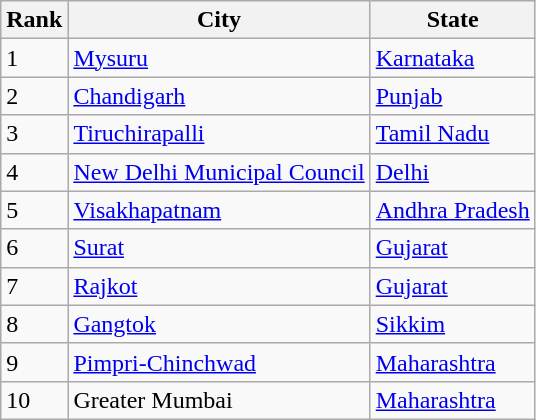<table class="wikitable">
<tr>
<th>Rank</th>
<th>City</th>
<th>State</th>
</tr>
<tr>
<td>1</td>
<td><a href='#'>Mysuru</a></td>
<td><a href='#'>Karnataka</a></td>
</tr>
<tr>
<td>2</td>
<td><a href='#'>Chandigarh</a></td>
<td><a href='#'>Punjab</a></td>
</tr>
<tr>
<td>3</td>
<td><a href='#'>Tiruchirapalli</a></td>
<td><a href='#'>Tamil Nadu</a></td>
</tr>
<tr>
<td>4</td>
<td><a href='#'>New Delhi Municipal Council</a></td>
<td><a href='#'>Delhi</a></td>
</tr>
<tr>
<td>5</td>
<td><a href='#'>Visakhapatnam</a></td>
<td><a href='#'>Andhra Pradesh</a></td>
</tr>
<tr>
<td>6</td>
<td><a href='#'>Surat</a></td>
<td><a href='#'>Gujarat</a></td>
</tr>
<tr>
<td>7</td>
<td><a href='#'>Rajkot</a></td>
<td><a href='#'>Gujarat</a></td>
</tr>
<tr>
<td>8</td>
<td><a href='#'>Gangtok</a></td>
<td><a href='#'>Sikkim</a></td>
</tr>
<tr>
<td>9</td>
<td><a href='#'>Pimpri-Chinchwad</a></td>
<td><a href='#'>Maharashtra</a></td>
</tr>
<tr>
<td>10</td>
<td>Greater Mumbai</td>
<td><a href='#'>Maharashtra</a></td>
</tr>
</table>
